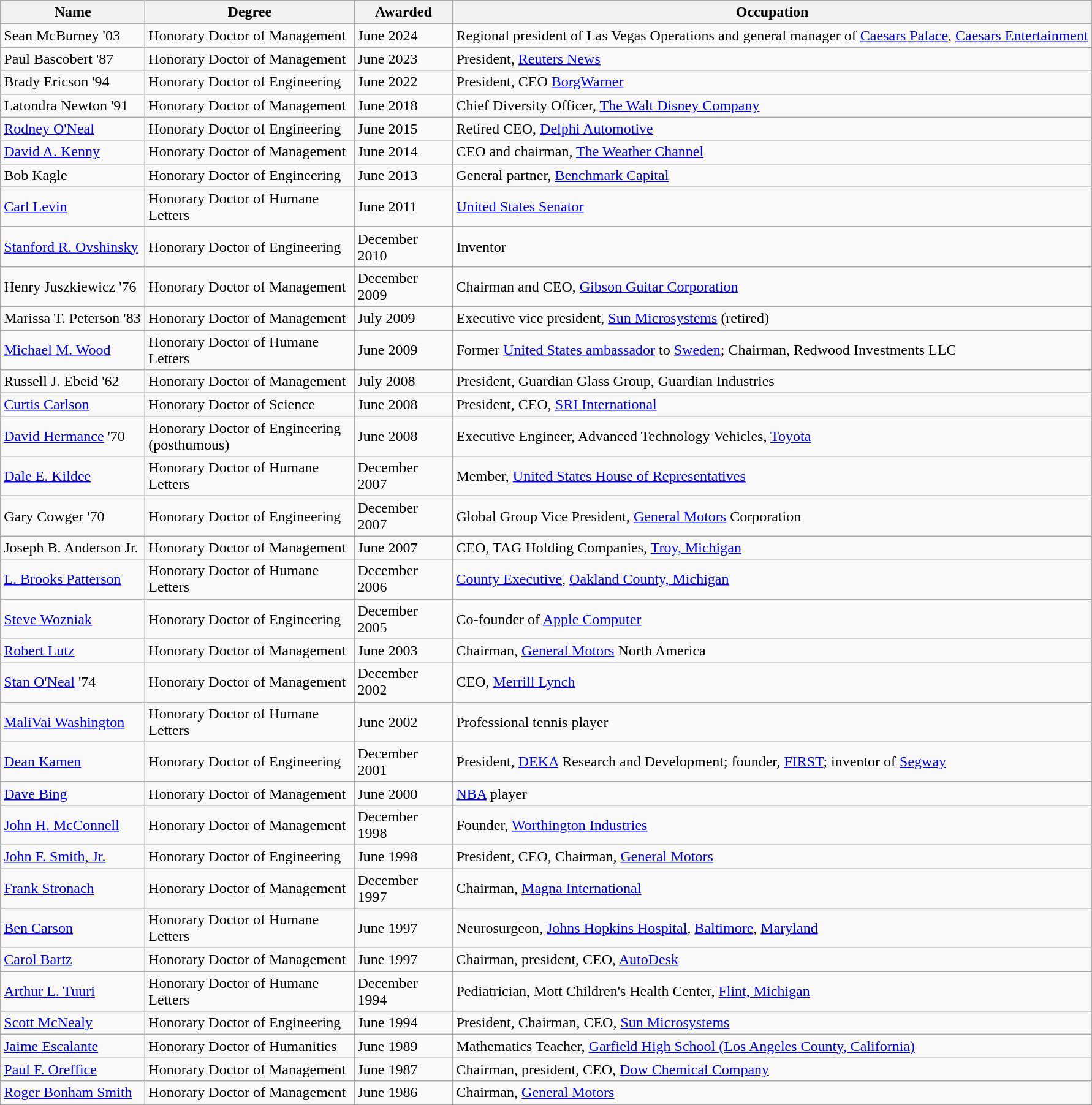<table class="wikitable">
<tr>
<th width=150>Name</th>
<th width=220>Degree</th>
<th width=100>Awarded</th>
<th>Occupation</th>
</tr>
<tr>
<td>Sean McBurney '03</td>
<td>Honorary Doctor of Management</td>
<td>June 2024</td>
<td>Regional president of Las Vegas Operations and general manager of <a href='#'>Caesars Palace</a>, <a href='#'>Caesars Entertainment</a></td>
</tr>
<tr>
<td>Paul Bascobert '87</td>
<td>Honorary Doctor of Management</td>
<td>June 2023</td>
<td>President, <a href='#'>Reuters News</a></td>
</tr>
<tr>
<td>Brady Ericson '94</td>
<td>Honorary Doctor of Engineering</td>
<td>June 2022</td>
<td>President, CEO <a href='#'>BorgWarner</a></td>
</tr>
<tr>
<td>Latondra Newton '91</td>
<td>Honorary Doctor of Management</td>
<td>June 2018</td>
<td>Chief Diversity Officer, <a href='#'>The Walt Disney Company</a></td>
</tr>
<tr>
<td><a href='#'>Rodney O'Neal</a></td>
<td>Honorary Doctor of Engineering</td>
<td>June 2015</td>
<td>Retired CEO, <a href='#'>Delphi Automotive</a></td>
</tr>
<tr>
<td><a href='#'>David A. Kenny</a></td>
<td>Honorary Doctor of Management</td>
<td>June 2014</td>
<td>CEO and chairman, <a href='#'>The Weather Channel</a></td>
</tr>
<tr>
<td>Bob Kagle</td>
<td>Honorary Doctor of Engineering</td>
<td>June 2013</td>
<td>General partner, <a href='#'>Benchmark Capital</a></td>
</tr>
<tr>
<td><a href='#'>Carl Levin</a></td>
<td>Honorary Doctor of Humane Letters</td>
<td>June 2011</td>
<td><a href='#'>United States Senator</a></td>
</tr>
<tr>
<td><a href='#'>Stanford R. Ovshinsky</a></td>
<td>Honorary Doctor of Engineering</td>
<td>December 2010</td>
<td>Inventor</td>
</tr>
<tr>
<td>Henry Juszkiewicz '76</td>
<td>Honorary Doctor of Management</td>
<td>December 2009</td>
<td>Chairman and CEO, <a href='#'>Gibson Guitar Corporation</a></td>
</tr>
<tr>
<td>Marissa T. Peterson '83</td>
<td>Honorary Doctor of Management</td>
<td>July 2009</td>
<td>Executive vice president, <a href='#'>Sun Microsystems</a> (retired)</td>
</tr>
<tr>
<td><a href='#'>Michael M. Wood</a></td>
<td>Honorary Doctor of Humane Letters</td>
<td>June 2009</td>
<td>Former <a href='#'>United States ambassador</a> to <a href='#'>Sweden</a>; Chairman, Redwood Investments LLC</td>
</tr>
<tr>
<td>Russell J. Ebeid '62</td>
<td>Honorary Doctor of Management</td>
<td>July 2008</td>
<td>President, Guardian Glass Group, Guardian Industries</td>
</tr>
<tr>
<td><a href='#'>Curtis Carlson</a></td>
<td>Honorary Doctor of Science</td>
<td>June 2008</td>
<td>President, CEO, <a href='#'>SRI International</a></td>
</tr>
<tr>
<td><a href='#'>David Hermance</a> '70</td>
<td>Honorary Doctor of Engineering (posthumous)</td>
<td>June 2008</td>
<td>Executive Engineer, Advanced Technology Vehicles, <a href='#'>Toyota</a></td>
</tr>
<tr>
<td><a href='#'>Dale E. Kildee</a></td>
<td>Honorary Doctor of Humane Letters</td>
<td>December 2007</td>
<td>Member, <a href='#'>United States House of Representatives</a></td>
</tr>
<tr>
<td>Gary Cowger '70</td>
<td>Honorary Doctor of Engineering</td>
<td>December 2007</td>
<td>Global Group Vice President, <a href='#'>General Motors</a> Corporation</td>
</tr>
<tr>
<td>Joseph B. Anderson Jr.</td>
<td>Honorary Doctor of Management</td>
<td>June 2007</td>
<td>CEO, TAG Holding Companies, <a href='#'>Troy, Michigan</a></td>
</tr>
<tr>
<td><a href='#'>L. Brooks Patterson</a></td>
<td>Honorary Doctor of Humane Letters</td>
<td>December 2006</td>
<td><a href='#'>County Executive</a>, <a href='#'>Oakland County, Michigan</a></td>
</tr>
<tr>
<td><a href='#'>Steve Wozniak</a></td>
<td>Honorary Doctor of Engineering</td>
<td>December 2005</td>
<td>Co-founder of <a href='#'>Apple Computer</a></td>
</tr>
<tr>
<td><a href='#'>Robert Lutz</a></td>
<td>Honorary Doctor of Management</td>
<td>June 2003</td>
<td>Chairman, <a href='#'>General Motors</a> North America</td>
</tr>
<tr>
<td><a href='#'>Stan O'Neal</a> '74</td>
<td>Honorary Doctor of Management</td>
<td>December 2002</td>
<td>CEO, <a href='#'>Merrill Lynch</a></td>
</tr>
<tr>
<td><a href='#'>MaliVai Washington</a></td>
<td>Honorary Doctor of Humane Letters</td>
<td>June 2002</td>
<td>Professional tennis player</td>
</tr>
<tr>
<td><a href='#'>Dean Kamen</a></td>
<td>Honorary Doctor of Engineering</td>
<td>December 2001</td>
<td>President, <a href='#'>DEKA</a> Research and Development; founder, <a href='#'>FIRST</a>; inventor of <a href='#'>Segway</a></td>
</tr>
<tr>
<td><a href='#'>Dave Bing</a></td>
<td>Honorary Doctor of Management</td>
<td>June 2000</td>
<td><a href='#'>NBA</a> player</td>
</tr>
<tr>
<td><a href='#'>John H. McConnell</a></td>
<td>Honorary Doctor of Management</td>
<td>December 1998</td>
<td>Founder, <a href='#'>Worthington Industries</a></td>
</tr>
<tr>
<td><a href='#'>John F. Smith, Jr.</a></td>
<td>Honorary Doctor of Engineering</td>
<td>June 1998</td>
<td>President, CEO, Chairman, <a href='#'>General Motors</a></td>
</tr>
<tr>
<td><a href='#'>Frank Stronach</a></td>
<td>Honorary Doctor of Management</td>
<td>December 1997</td>
<td>Chairman, <a href='#'>Magna International</a></td>
</tr>
<tr>
<td><a href='#'>Ben Carson</a></td>
<td>Honorary Doctor of Humane Letters</td>
<td>June 1997</td>
<td>Neurosurgeon, <a href='#'>Johns Hopkins Hospital</a>, <a href='#'>Baltimore</a>, <a href='#'>Maryland</a></td>
</tr>
<tr>
<td><a href='#'>Carol Bartz</a></td>
<td>Honorary Doctor of Management</td>
<td>June 1997</td>
<td>Chairman, president, CEO, <a href='#'>AutoDesk</a></td>
</tr>
<tr>
<td><a href='#'>Arthur L. Tuuri</a></td>
<td>Honorary Doctor of Humane Letters</td>
<td>December 1994</td>
<td>Pediatrician, Mott Children's Health Center, <a href='#'>Flint, Michigan</a></td>
</tr>
<tr>
<td><a href='#'>Scott McNealy</a></td>
<td>Honorary Doctor of Engineering</td>
<td>June 1994</td>
<td>President, Chairman, CEO, <a href='#'>Sun Microsystems</a></td>
</tr>
<tr>
<td><a href='#'>Jaime Escalante</a></td>
<td>Honorary Doctor of Humanities</td>
<td>June 1989</td>
<td>Mathematics Teacher, <a href='#'>Garfield High School (Los Angeles County, California)</a></td>
</tr>
<tr>
<td><a href='#'>Paul F. Oreffice</a></td>
<td>Honorary Doctor of Management</td>
<td>June 1987</td>
<td>Chairman, president, CEO, <a href='#'>Dow Chemical Company</a></td>
</tr>
<tr>
<td><a href='#'>Roger Bonham Smith</a></td>
<td>Honorary Doctor of Management</td>
<td>June 1986</td>
<td>Chairman, <a href='#'>General Motors</a></td>
</tr>
</table>
